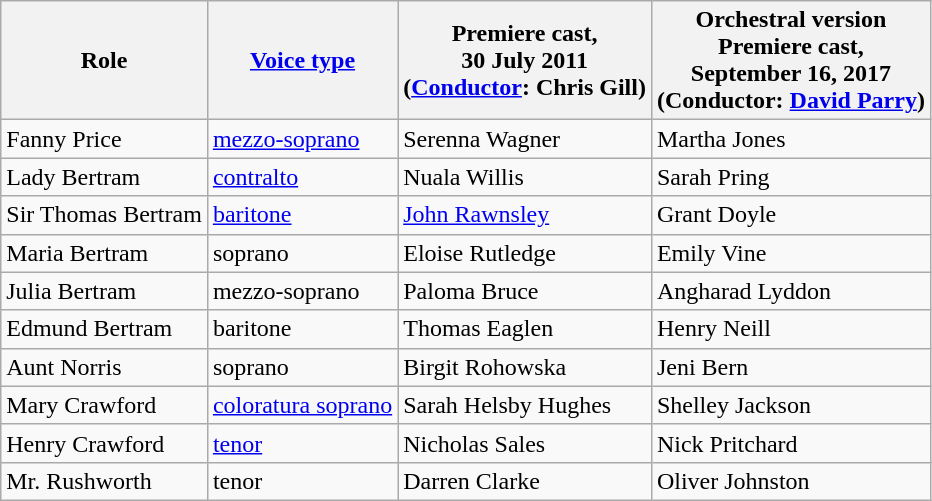<table class="wikitable">
<tr>
<th>Role</th>
<th><a href='#'>Voice type</a></th>
<th>Premiere cast,<br>30 July 2011<br>(<a href='#'>Conductor</a>: Chris Gill)</th>
<th>Orchestral version<br>Premiere cast,<br>September 16, 2017<br>(Conductor: <a href='#'>David Parry</a>)</th>
</tr>
<tr>
<td>Fanny Price</td>
<td><a href='#'>mezzo-soprano</a></td>
<td>Serenna Wagner</td>
<td>Martha Jones</td>
</tr>
<tr>
<td>Lady Bertram</td>
<td><a href='#'>contralto</a></td>
<td>Nuala Willis</td>
<td>Sarah Pring</td>
</tr>
<tr>
<td>Sir Thomas Bertram</td>
<td><a href='#'>baritone</a></td>
<td><a href='#'>John Rawnsley</a></td>
<td>Grant Doyle</td>
</tr>
<tr>
<td>Maria Bertram</td>
<td>soprano</td>
<td>Eloise Rutledge</td>
<td>Emily Vine</td>
</tr>
<tr>
<td>Julia Bertram</td>
<td>mezzo-soprano</td>
<td>Paloma Bruce</td>
<td>Angharad Lyddon</td>
</tr>
<tr>
<td>Edmund Bertram</td>
<td>baritone</td>
<td>Thomas Eaglen</td>
<td>Henry Neill</td>
</tr>
<tr>
<td>Aunt Norris</td>
<td>soprano</td>
<td>Birgit Rohowska</td>
<td>Jeni Bern</td>
</tr>
<tr>
<td>Mary Crawford</td>
<td><a href='#'>coloratura soprano</a></td>
<td>Sarah Helsby Hughes</td>
<td>Shelley Jackson</td>
</tr>
<tr>
<td>Henry Crawford</td>
<td><a href='#'>tenor</a></td>
<td>Nicholas Sales</td>
<td>Nick Pritchard</td>
</tr>
<tr>
<td>Mr. Rushworth</td>
<td>tenor</td>
<td>Darren Clarke</td>
<td>Oliver Johnston</td>
</tr>
</table>
